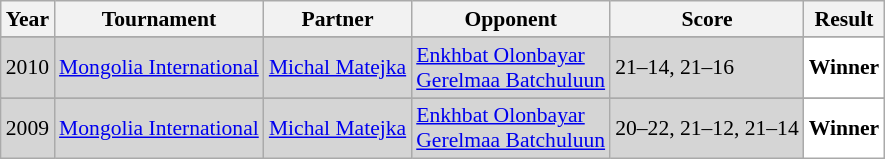<table class="sortable wikitable" style="font-size: 90%;">
<tr>
<th>Year</th>
<th>Tournament</th>
<th>Partner</th>
<th>Opponent</th>
<th>Score</th>
<th>Result</th>
</tr>
<tr>
</tr>
<tr style="background:#D5D5D5">
<td align="center">2010</td>
<td align="left"><a href='#'>Mongolia International</a></td>
<td align="left"> <a href='#'>Michal Matejka</a></td>
<td align="left"> <a href='#'>Enkhbat Olonbayar</a><br> <a href='#'>Gerelmaa Batchuluun</a></td>
<td align="left">21–14, 21–16</td>
<td style="text-align:left; background:white"> <strong>Winner</strong></td>
</tr>
<tr>
</tr>
<tr style="background:#D5D5D5">
<td align="center">2009</td>
<td align="left"><a href='#'>Mongolia International</a></td>
<td align="left"> <a href='#'>Michal Matejka</a></td>
<td align="left"> <a href='#'>Enkhbat Olonbayar</a><br> <a href='#'>Gerelmaa Batchuluun</a></td>
<td align="left">20–22, 21–12, 21–14</td>
<td style="text-align:left; background:white"> <strong>Winner</strong></td>
</tr>
</table>
